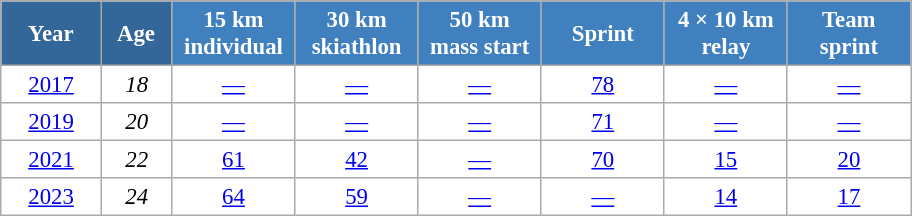<table class="wikitable" style="font-size:95%; text-align:center; border:grey solid 1px; border-collapse:collapse; background:#ffffff;">
<tr>
<th style="background-color:#369; color:white; width:60px;"> Year </th>
<th style="background-color:#369; color:white; width:40px;"> Age </th>
<th style="background-color:#4180be; color:white; width:75px;"> 15 km <br> individual </th>
<th style="background-color:#4180be; color:white; width:75px;"> 30 km <br> skiathlon </th>
<th style="background-color:#4180be; color:white; width:75px;"> 50 km <br> mass start </th>
<th style="background-color:#4180be; color:white; width:75px;"> Sprint </th>
<th style="background-color:#4180be; color:white; width:75px;"> 4 × 10 km <br> relay </th>
<th style="background-color:#4180be; color:white; width:75px;"> Team <br> sprint </th>
</tr>
<tr>
<td><a href='#'>2017</a></td>
<td><em>18</em></td>
<td><a href='#'>—</a></td>
<td><a href='#'>—</a></td>
<td><a href='#'>—</a></td>
<td><a href='#'>78</a></td>
<td><a href='#'>—</a></td>
<td><a href='#'>—</a></td>
</tr>
<tr>
<td><a href='#'>2019</a></td>
<td><em>20</em></td>
<td><a href='#'>—</a></td>
<td><a href='#'>—</a></td>
<td><a href='#'>—</a></td>
<td><a href='#'>71</a></td>
<td><a href='#'>—</a></td>
<td><a href='#'>—</a></td>
</tr>
<tr>
<td><a href='#'>2021</a></td>
<td><em>22</em></td>
<td><a href='#'>61</a></td>
<td><a href='#'>42</a></td>
<td><a href='#'>—</a></td>
<td><a href='#'>70</a></td>
<td><a href='#'>15</a></td>
<td><a href='#'>20</a></td>
</tr>
<tr>
<td><a href='#'>2023</a></td>
<td><em>24</em></td>
<td><a href='#'>64</a></td>
<td><a href='#'>59</a></td>
<td><a href='#'>—</a></td>
<td><a href='#'>—</a></td>
<td><a href='#'>14</a></td>
<td><a href='#'>17</a></td>
</tr>
</table>
